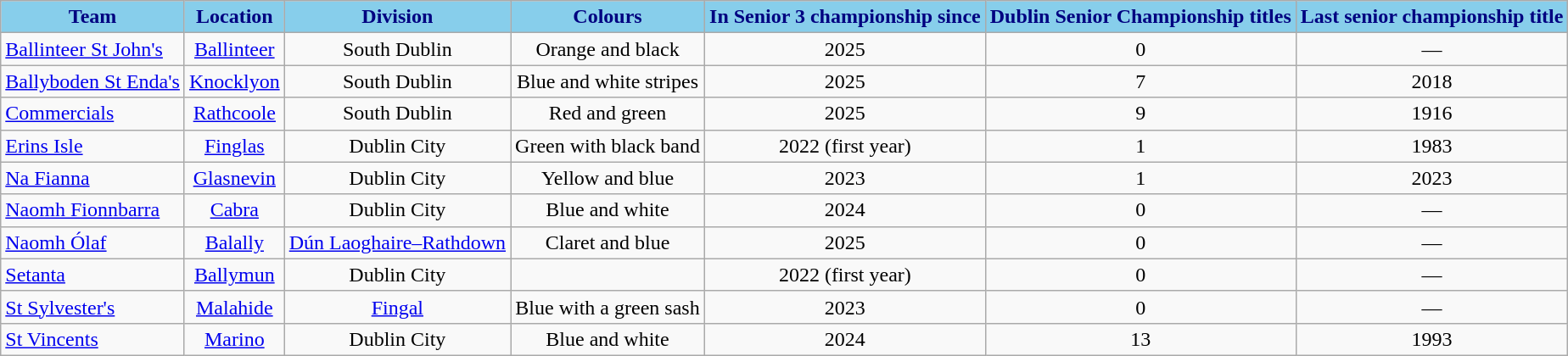<table class="wikitable sortable" style="text-align:center;">
<tr>
<th style="background:skyblue;color:navy">Team</th>
<th style="background:skyblue;color:navy">Location</th>
<th style="background:skyblue;color:navy">Division</th>
<th style="background:skyblue;color:navy">Colours</th>
<th style="background:skyblue;color:navy">In Senior 3 championship since</th>
<th style="background:skyblue;color:navy">Dublin Senior Championship titles</th>
<th style="background:skyblue;color:navy">Last senior championship title</th>
</tr>
<tr>
<td style="text-align:left;"> <a href='#'>Ballinteer St John's</a></td>
<td><a href='#'>Ballinteer</a></td>
<td>South Dublin</td>
<td>Orange and black</td>
<td>2025</td>
<td>0</td>
<td>—</td>
</tr>
<tr>
<td style="text-align:left;"> <a href='#'>Ballyboden St Enda's</a></td>
<td><a href='#'>Knocklyon</a></td>
<td>South Dublin</td>
<td>Blue and white stripes</td>
<td>2025</td>
<td>7</td>
<td>2018</td>
</tr>
<tr>
<td style="text-align:left;"> <a href='#'>Commercials</a></td>
<td><a href='#'>Rathcoole</a></td>
<td>South Dublin</td>
<td>Red and green</td>
<td>2025</td>
<td>9</td>
<td>1916</td>
</tr>
<tr>
<td style="text-align:left;"> <a href='#'>Erins Isle</a></td>
<td><a href='#'>Finglas</a></td>
<td>Dublin City</td>
<td>Green with black band</td>
<td>2022 (first year)</td>
<td>1</td>
<td>1983</td>
</tr>
<tr>
<td style="text-align:left;"> <a href='#'>Na Fianna</a></td>
<td><a href='#'>Glasnevin</a></td>
<td>Dublin City</td>
<td>Yellow and blue</td>
<td>2023</td>
<td>1</td>
<td>2023</td>
</tr>
<tr>
<td style="text-align:left;"> <a href='#'>Naomh Fionnbarra</a></td>
<td><a href='#'>Cabra</a></td>
<td>Dublin City</td>
<td>Blue and white</td>
<td>2024</td>
<td>0</td>
<td>—</td>
</tr>
<tr>
<td style="text-align:left;"> <a href='#'>Naomh Ólaf</a></td>
<td><a href='#'>Balally</a></td>
<td><a href='#'>Dún Laoghaire–Rathdown</a></td>
<td>Claret and blue</td>
<td>2025</td>
<td>0</td>
<td>—</td>
</tr>
<tr>
<td style="text-align:left;"><a href='#'>Setanta</a></td>
<td><a href='#'>Ballymun</a></td>
<td>Dublin City</td>
<td></td>
<td>2022 (first year)</td>
<td>0</td>
<td>—</td>
</tr>
<tr>
<td style="text-align:left;"> <a href='#'>St Sylvester's</a></td>
<td><a href='#'>Malahide</a></td>
<td><a href='#'>Fingal</a></td>
<td>Blue with a green sash</td>
<td>2023</td>
<td>0</td>
<td>—</td>
</tr>
<tr>
<td style="text-align:left;"> <a href='#'>St Vincents</a></td>
<td><a href='#'>Marino</a></td>
<td>Dublin City</td>
<td>Blue and white</td>
<td>2024</td>
<td>13</td>
<td>1993</td>
</tr>
</table>
